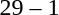<table style="text-align:center">
<tr>
<th width=200></th>
<th width=100></th>
<th width=200></th>
</tr>
<tr>
<td align=right><strong></strong></td>
<td>29 – 1</td>
<td align=left></td>
</tr>
</table>
